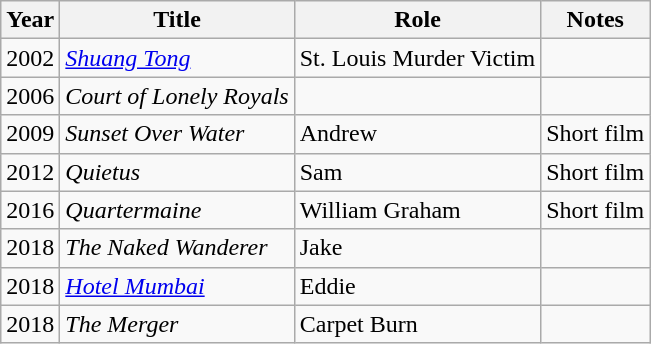<table class="wikitable sortable">
<tr>
<th>Year</th>
<th>Title</th>
<th>Role</th>
<th class="unsortable">Notes</th>
</tr>
<tr>
<td>2002</td>
<td><em><a href='#'>Shuang Tong</a></em></td>
<td>St. Louis Murder Victim</td>
<td></td>
</tr>
<tr>
<td>2006</td>
<td><em>Court of Lonely Royals</em></td>
<td></td>
<td></td>
</tr>
<tr>
<td>2009</td>
<td><em>Sunset Over Water</em></td>
<td>Andrew</td>
<td>Short film</td>
</tr>
<tr>
<td>2012</td>
<td><em>Quietus</em></td>
<td>Sam</td>
<td>Short film</td>
</tr>
<tr>
<td>2016</td>
<td><em>Quartermaine</em></td>
<td>William Graham</td>
<td>Short film</td>
</tr>
<tr>
<td>2018</td>
<td><em>The Naked Wanderer</em></td>
<td>Jake</td>
<td></td>
</tr>
<tr>
<td>2018</td>
<td><em><a href='#'>Hotel Mumbai</a></em></td>
<td>Eddie</td>
<td></td>
</tr>
<tr>
<td>2018</td>
<td><em>The Merger</em></td>
<td>Carpet Burn</td>
<td></td>
</tr>
</table>
